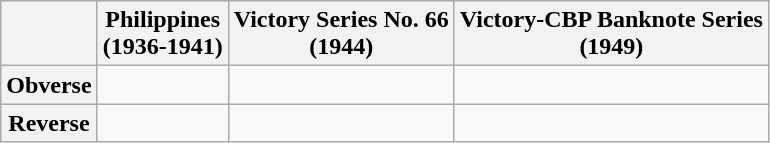<table class="wikitable">
<tr>
<th></th>
<th>Philippines <br>(1936-1941)</th>
<th>Victory Series No. 66 <br>(1944)</th>
<th>Victory-CBP Banknote Series <br>(1949)</th>
</tr>
<tr>
<th>Obverse</th>
<td></td>
<td></td>
<td></td>
</tr>
<tr>
<th>Reverse</th>
<td></td>
<td></td>
<td></td>
</tr>
</table>
